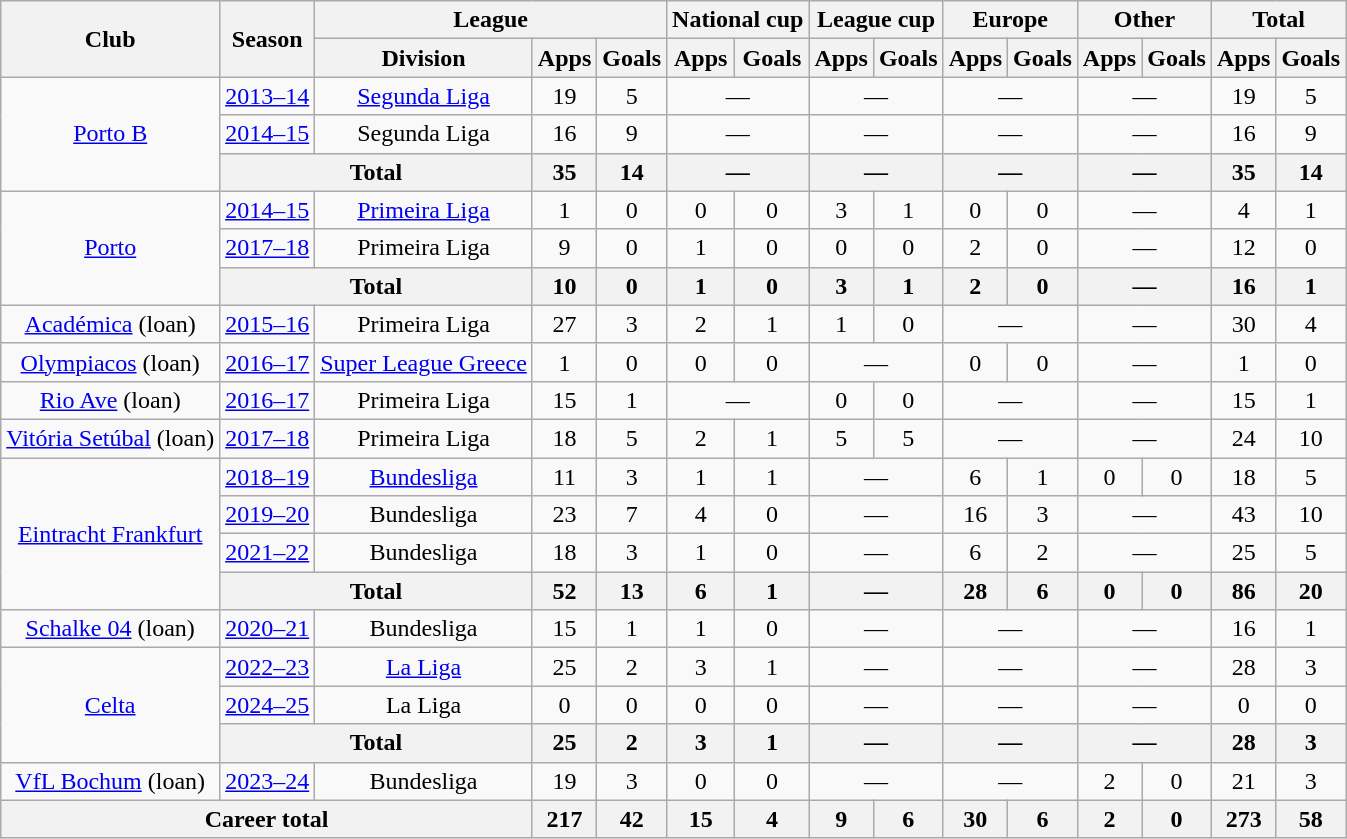<table class="wikitable" style="text-align:center">
<tr>
<th rowspan="2">Club</th>
<th rowspan="2">Season</th>
<th colspan="3">League</th>
<th colspan="2">National cup</th>
<th colspan="2">League cup</th>
<th colspan="2">Europe</th>
<th colspan="2">Other</th>
<th colspan="2">Total</th>
</tr>
<tr>
<th>Division</th>
<th>Apps</th>
<th>Goals</th>
<th>Apps</th>
<th>Goals</th>
<th>Apps</th>
<th>Goals</th>
<th>Apps</th>
<th>Goals</th>
<th>Apps</th>
<th>Goals</th>
<th>Apps</th>
<th>Goals</th>
</tr>
<tr>
<td rowspan="3"><a href='#'>Porto B</a></td>
<td><a href='#'>2013–14</a></td>
<td><a href='#'>Segunda Liga</a></td>
<td>19</td>
<td>5</td>
<td colspan="2">—</td>
<td colspan="2">—</td>
<td colspan="2">—</td>
<td colspan="2">—</td>
<td>19</td>
<td>5</td>
</tr>
<tr>
<td><a href='#'>2014–15</a></td>
<td>Segunda Liga</td>
<td>16</td>
<td>9</td>
<td colspan="2">—</td>
<td colspan="2">—</td>
<td colspan="2">—</td>
<td colspan="2">—</td>
<td>16</td>
<td>9</td>
</tr>
<tr>
<th colspan="2">Total</th>
<th>35</th>
<th>14</th>
<th colspan="2">—</th>
<th colspan="2">—</th>
<th colspan="2">—</th>
<th colspan="2">—</th>
<th>35</th>
<th>14</th>
</tr>
<tr>
<td rowspan="3"><a href='#'>Porto</a></td>
<td><a href='#'>2014–15</a></td>
<td><a href='#'>Primeira Liga</a></td>
<td>1</td>
<td>0</td>
<td>0</td>
<td>0</td>
<td>3</td>
<td>1</td>
<td>0</td>
<td>0</td>
<td colspan="2">—</td>
<td>4</td>
<td>1</td>
</tr>
<tr>
<td><a href='#'>2017–18</a></td>
<td>Primeira Liga</td>
<td>9</td>
<td>0</td>
<td>1</td>
<td>0</td>
<td>0</td>
<td>0</td>
<td>2</td>
<td>0</td>
<td colspan="2">—</td>
<td>12</td>
<td>0</td>
</tr>
<tr>
<th colspan="2">Total</th>
<th>10</th>
<th>0</th>
<th>1</th>
<th>0</th>
<th>3</th>
<th>1</th>
<th>2</th>
<th>0</th>
<th colspan="2">—</th>
<th>16</th>
<th>1</th>
</tr>
<tr>
<td><a href='#'>Académica</a> (loan)</td>
<td><a href='#'>2015–16</a></td>
<td>Primeira Liga</td>
<td>27</td>
<td>3</td>
<td>2</td>
<td>1</td>
<td>1</td>
<td>0</td>
<td colspan="2">—</td>
<td colspan="2">—</td>
<td>30</td>
<td>4</td>
</tr>
<tr>
<td><a href='#'>Olympiacos</a> (loan)</td>
<td><a href='#'>2016–17</a></td>
<td><a href='#'>Super League Greece</a></td>
<td>1</td>
<td>0</td>
<td>0</td>
<td>0</td>
<td colspan="2">—</td>
<td>0</td>
<td>0</td>
<td colspan="2">—</td>
<td>1</td>
<td>0</td>
</tr>
<tr>
<td><a href='#'>Rio Ave</a> (loan)</td>
<td><a href='#'>2016–17</a></td>
<td>Primeira Liga</td>
<td>15</td>
<td>1</td>
<td colspan="2">—</td>
<td>0</td>
<td>0</td>
<td colspan="2">—</td>
<td colspan="2">—</td>
<td>15</td>
<td>1</td>
</tr>
<tr>
<td><a href='#'>Vitória Setúbal</a> (loan)</td>
<td><a href='#'>2017–18</a></td>
<td>Primeira Liga</td>
<td>18</td>
<td>5</td>
<td>2</td>
<td>1</td>
<td>5</td>
<td>5</td>
<td colspan="2">—</td>
<td colspan="2">—</td>
<td>24</td>
<td>10</td>
</tr>
<tr>
<td rowspan="4"><a href='#'>Eintracht Frankfurt</a></td>
<td><a href='#'>2018–19</a></td>
<td><a href='#'>Bundesliga</a></td>
<td>11</td>
<td>3</td>
<td>1</td>
<td>1</td>
<td colspan="2">—</td>
<td>6</td>
<td>1</td>
<td>0</td>
<td>0</td>
<td>18</td>
<td>5</td>
</tr>
<tr>
<td><a href='#'>2019–20</a></td>
<td>Bundesliga</td>
<td>23</td>
<td>7</td>
<td>4</td>
<td>0</td>
<td colspan="2">—</td>
<td>16</td>
<td>3</td>
<td colspan="2">—</td>
<td>43</td>
<td>10</td>
</tr>
<tr>
<td><a href='#'>2021–22</a></td>
<td>Bundesliga</td>
<td>18</td>
<td>3</td>
<td>1</td>
<td>0</td>
<td colspan="2">—</td>
<td>6</td>
<td>2</td>
<td colspan="2">—</td>
<td>25</td>
<td>5</td>
</tr>
<tr>
<th colspan="2">Total</th>
<th>52</th>
<th>13</th>
<th>6</th>
<th>1</th>
<th colspan="2">—</th>
<th>28</th>
<th>6</th>
<th>0</th>
<th>0</th>
<th>86</th>
<th>20</th>
</tr>
<tr>
<td><a href='#'>Schalke 04</a> (loan)</td>
<td><a href='#'>2020–21</a></td>
<td>Bundesliga</td>
<td>15</td>
<td>1</td>
<td>1</td>
<td>0</td>
<td colspan="2">—</td>
<td colspan="2">—</td>
<td colspan="2">—</td>
<td>16</td>
<td>1</td>
</tr>
<tr>
<td rowspan="3"><a href='#'>Celta</a></td>
<td><a href='#'>2022–23</a></td>
<td><a href='#'>La Liga</a></td>
<td>25</td>
<td>2</td>
<td>3</td>
<td>1</td>
<td colspan="2">—</td>
<td colspan="2">—</td>
<td colspan="2">—</td>
<td>28</td>
<td>3</td>
</tr>
<tr>
<td><a href='#'>2024–25</a></td>
<td>La Liga</td>
<td>0</td>
<td>0</td>
<td>0</td>
<td>0</td>
<td colspan="2">—</td>
<td colspan="2">—</td>
<td colspan="2">—</td>
<td>0</td>
<td>0</td>
</tr>
<tr>
<th colspan="2">Total</th>
<th>25</th>
<th>2</th>
<th>3</th>
<th>1</th>
<th colspan="2">—</th>
<th colspan="2">—</th>
<th colspan="2">—</th>
<th>28</th>
<th>3</th>
</tr>
<tr>
<td><a href='#'>VfL Bochum</a> (loan)</td>
<td><a href='#'>2023–24</a></td>
<td>Bundesliga</td>
<td>19</td>
<td>3</td>
<td>0</td>
<td>0</td>
<td colspan="2">—</td>
<td colspan="2">—</td>
<td>2</td>
<td>0</td>
<td>21</td>
<td>3</td>
</tr>
<tr>
<th colspan="3">Career total</th>
<th>217</th>
<th>42</th>
<th>15</th>
<th>4</th>
<th>9</th>
<th>6</th>
<th>30</th>
<th>6</th>
<th>2</th>
<th>0</th>
<th>273</th>
<th>58</th>
</tr>
</table>
